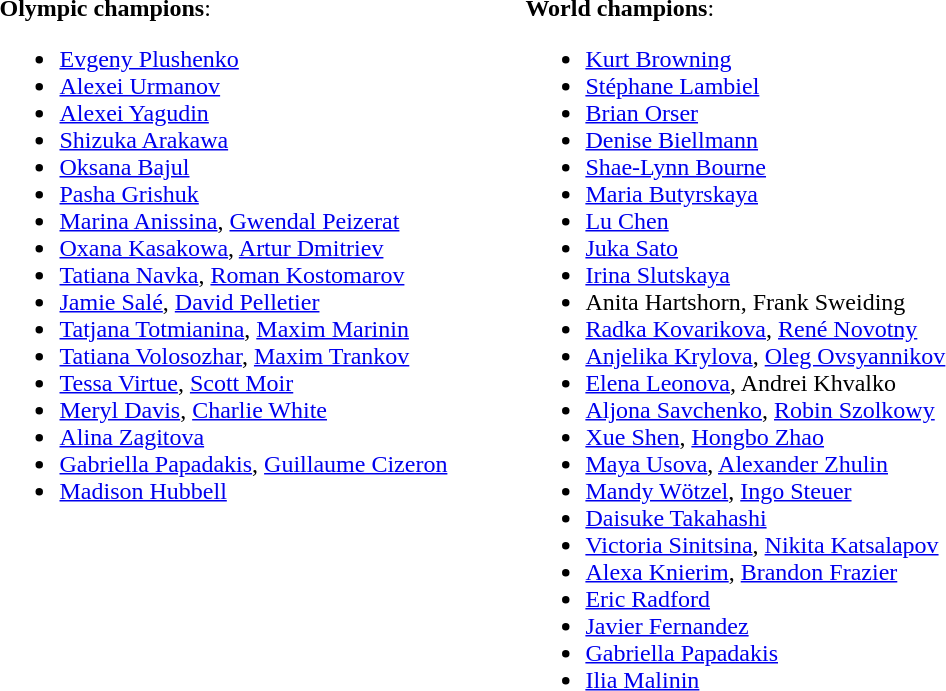<table cellpadding="25">
<tr>
<td style="vertical-align:top;"><strong>Olympic champions</strong>:<br><ul><li><a href='#'>Evgeny Plushenko</a></li><li><a href='#'>Alexei Urmanov</a></li><li><a href='#'>Alexei Yagudin</a></li><li><a href='#'>Shizuka Arakawa</a></li><li><a href='#'>Oksana Bajul</a></li><li><a href='#'>Pasha Grishuk</a></li><li><a href='#'>Marina Anissina</a>, <a href='#'>Gwendal Peizerat</a></li><li><a href='#'>Oxana Kasakowa</a>, <a href='#'>Artur Dmitriev</a></li><li><a href='#'>Tatiana Navka</a>, <a href='#'>Roman Kostomarov</a></li><li><a href='#'>Jamie Salé</a>, <a href='#'>David Pelletier</a></li><li><a href='#'>Tatjana Totmianina</a>, <a href='#'>Maxim Marinin</a></li><li><a href='#'>Tatiana Volosozhar</a>, <a href='#'>Maxim Trankov</a></li><li><a href='#'>Tessa Virtue</a>, <a href='#'>Scott Moir</a></li><li><a href='#'>Meryl Davis</a>, <a href='#'>Charlie White</a></li><li><a href='#'>Alina Zagitova</a></li><li><a href='#'>Gabriella Papadakis</a>, <a href='#'>Guillaume Cizeron</a></li><li><a href='#'>Madison Hubbell</a></li></ul></td>
<td style="vertical-align:top;"><strong>World champions</strong>:<br><ul><li><a href='#'>Kurt Browning</a></li><li><a href='#'>Stéphane Lambiel</a></li><li><a href='#'>Brian Orser</a></li><li><a href='#'>Denise Biellmann</a></li><li><a href='#'>Shae-Lynn Bourne</a></li><li><a href='#'>Maria Butyrskaya</a></li><li><a href='#'>Lu Chen</a></li><li><a href='#'>Juka Sato</a></li><li><a href='#'>Irina Slutskaya</a></li><li>Anita Hartshorn, Frank Sweiding</li><li><a href='#'>Radka Kovarikova</a>, <a href='#'>René Novotny</a></li><li><a href='#'>Anjelika Krylova</a>, <a href='#'>Oleg Ovsyannikov</a></li><li><a href='#'>Elena Leonova</a>, Andrei Khvalko</li><li><a href='#'>Aljona Savchenko</a>, <a href='#'>Robin Szolkowy</a></li><li><a href='#'>Xue Shen</a>, <a href='#'>Hongbo Zhao</a></li><li><a href='#'>Maya Usova</a>, <a href='#'>Alexander Zhulin</a></li><li><a href='#'>Mandy Wötzel</a>, <a href='#'>Ingo Steuer</a></li><li><a href='#'>Daisuke Takahashi</a></li><li><a href='#'>Victoria Sinitsina</a>, <a href='#'>Nikita Katsalapov</a></li><li><a href='#'>Alexa Knierim</a>, <a href='#'>Brandon Frazier</a></li><li><a href='#'>Eric Radford</a></li><li><a href='#'>Javier Fernandez</a></li><li><a href='#'>Gabriella Papadakis</a></li><li><a href='#'>Ilia Malinin</a></li></ul></td>
</tr>
</table>
